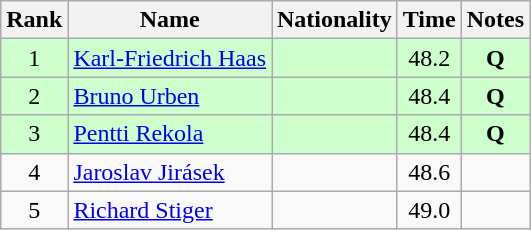<table class="wikitable sortable" style="text-align:center">
<tr>
<th>Rank</th>
<th>Name</th>
<th>Nationality</th>
<th>Time</th>
<th>Notes</th>
</tr>
<tr bgcolor=ccffcc>
<td>1</td>
<td align=left><a href='#'>Karl-Friedrich Haas</a></td>
<td align=left></td>
<td>48.2</td>
<td><strong>Q</strong></td>
</tr>
<tr bgcolor=ccffcc>
<td>2</td>
<td align=left><a href='#'>Bruno Urben</a></td>
<td align=left></td>
<td>48.4</td>
<td><strong>Q</strong></td>
</tr>
<tr bgcolor=ccffcc>
<td>3</td>
<td align=left><a href='#'>Pentti Rekola</a></td>
<td align=left></td>
<td>48.4</td>
<td><strong>Q</strong></td>
</tr>
<tr>
<td>4</td>
<td align=left><a href='#'>Jaroslav Jirásek</a></td>
<td align=left></td>
<td>48.6</td>
<td></td>
</tr>
<tr>
<td>5</td>
<td align=left><a href='#'>Richard Stiger</a></td>
<td align=left></td>
<td>49.0</td>
<td></td>
</tr>
</table>
